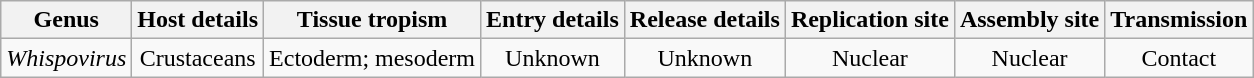<table class="wikitable sortable" style="text-align:center">
<tr>
<th>Genus</th>
<th>Host details</th>
<th>Tissue tropism</th>
<th>Entry details</th>
<th>Release details</th>
<th>Replication site</th>
<th>Assembly site</th>
<th>Transmission</th>
</tr>
<tr>
<td><em>Whispovirus</em></td>
<td>Crustaceans</td>
<td>Ectoderm; mesoderm</td>
<td>Unknown</td>
<td>Unknown</td>
<td>Nuclear</td>
<td>Nuclear</td>
<td>Contact</td>
</tr>
</table>
